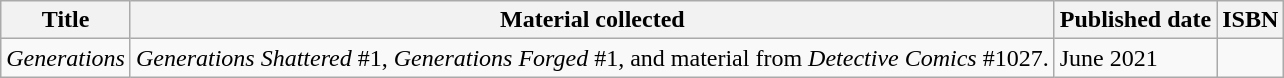<table class="wikitable">
<tr>
<th>Title</th>
<th>Material collected</th>
<th>Published date</th>
<th>ISBN</th>
</tr>
<tr>
<td><em>Generations</em></td>
<td><em>Generations Shattered</em> #1, <em>Generations Forged</em> #1, and material from <em>Detective Comics</em> #1027.</td>
<td>June 2021</td>
<td></td>
</tr>
</table>
